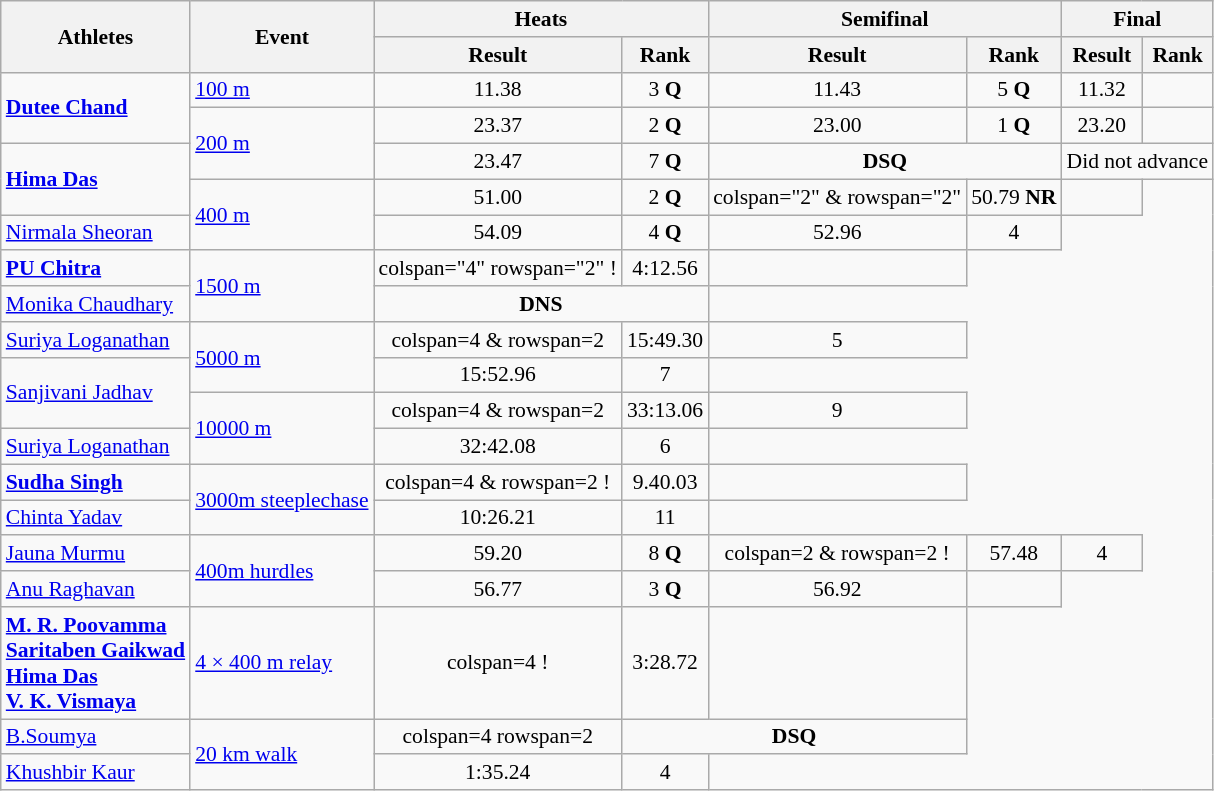<table class=wikitable style="text-align:center; font-size:90%">
<tr>
<th rowspan=2>Athletes</th>
<th rowspan=2>Event</th>
<th colspan=2>Heats</th>
<th colspan=2>Semifinal</th>
<th colspan=2>Final</th>
</tr>
<tr>
<th>Result</th>
<th>Rank</th>
<th>Result</th>
<th>Rank</th>
<th>Result</th>
<th>Rank</th>
</tr>
<tr>
<td align=left rowspan=2><strong><a href='#'>Dutee Chand</a></strong></td>
<td align=left><a href='#'>100 m</a></td>
<td>11.38</td>
<td>3 <strong>Q</strong></td>
<td>11.43</td>
<td>5 <strong>Q</strong></td>
<td>11.32</td>
<td></td>
</tr>
<tr>
<td align=left rowspan=2><a href='#'>200 m</a></td>
<td>23.37</td>
<td>2 <strong>Q</strong></td>
<td>23.00</td>
<td>1  <strong>Q</strong></td>
<td>23.20</td>
<td></td>
</tr>
<tr>
<td align=left rowspan=2><strong><a href='#'>Hima Das</a></strong></td>
<td>23.47</td>
<td>7 <strong>Q</strong></td>
<td colspan=2><strong>DSQ</strong></td>
<td colspan="2">Did not advance</td>
</tr>
<tr>
<td align=left rowspan=2><a href='#'>400 m</a></td>
<td>51.00</td>
<td>2 <strong>Q</strong></td>
<td>colspan="2" & rowspan="2" </td>
<td>50.79 <strong>NR</strong></td>
<td></td>
</tr>
<tr>
<td align=left><a href='#'>Nirmala Sheoran</a></td>
<td>54.09</td>
<td>4 <strong>Q</strong></td>
<td>52.96</td>
<td>4</td>
</tr>
<tr>
<td align=left><strong><a href='#'>PU Chitra</a></strong></td>
<td align=left rowspan=2><a href='#'>1500 m</a></td>
<td>colspan="4" rowspan="2" !</td>
<td>4:12.56</td>
<td></td>
</tr>
<tr>
<td align=left><a href='#'>Monika Chaudhary</a></td>
<td colspan=2><strong>DNS</strong></td>
</tr>
<tr>
<td align=left><a href='#'>Suriya Loganathan</a></td>
<td align=left rowspan=2><a href='#'>5000 m</a></td>
<td>colspan=4 & rowspan=2 </td>
<td>15:49.30</td>
<td>5</td>
</tr>
<tr>
<td align=left rowspan=2><a href='#'>Sanjivani Jadhav</a></td>
<td>15:52.96</td>
<td>7</td>
</tr>
<tr>
<td align=left rowspan=2><a href='#'>10000 m</a></td>
<td>colspan=4 & rowspan=2 </td>
<td>33:13.06</td>
<td>9</td>
</tr>
<tr>
<td align=left><a href='#'>Suriya Loganathan</a></td>
<td>32:42.08</td>
<td>6</td>
</tr>
<tr>
<td align=left><strong><a href='#'>Sudha Singh</a></strong></td>
<td align=left rowspan=2><a href='#'>3000m steeplechase</a></td>
<td>colspan=4 & rowspan=2 !</td>
<td>9.40.03</td>
<td></td>
</tr>
<tr>
<td align=left><a href='#'>Chinta Yadav</a></td>
<td>10:26.21</td>
<td>11</td>
</tr>
<tr>
<td align=left><a href='#'>Jauna Murmu</a></td>
<td align=left rowspan=2><a href='#'>400m hurdles</a></td>
<td>59.20</td>
<td>8 <strong>Q</strong></td>
<td>colspan=2 & rowspan=2 !</td>
<td>57.48</td>
<td>4</td>
</tr>
<tr>
<td align=left><a href='#'>Anu Raghavan</a></td>
<td>56.77</td>
<td>3 <strong>Q</strong></td>
<td>56.92</td>
<td></td>
</tr>
<tr>
<td align=left><strong><a href='#'>M. R. Poovamma</a><br><a href='#'>Saritaben Gaikwad</a><br><a href='#'>Hima Das</a><br><a href='#'>V. K. Vismaya</a></strong></td>
<td align=left><a href='#'>4 × 400 m relay</a></td>
<td>colspan=4 !</td>
<td>3:28.72</td>
<td></td>
</tr>
<tr>
<td align=left><a href='#'>B.Soumya</a></td>
<td align=left rowspan=2><a href='#'>20 km walk</a></td>
<td>colspan=4 rowspan=2 </td>
<td colspan=2><strong>DSQ</strong></td>
</tr>
<tr>
<td align=left><a href='#'>Khushbir Kaur</a></td>
<td>1:35.24</td>
<td>4</td>
</tr>
</table>
